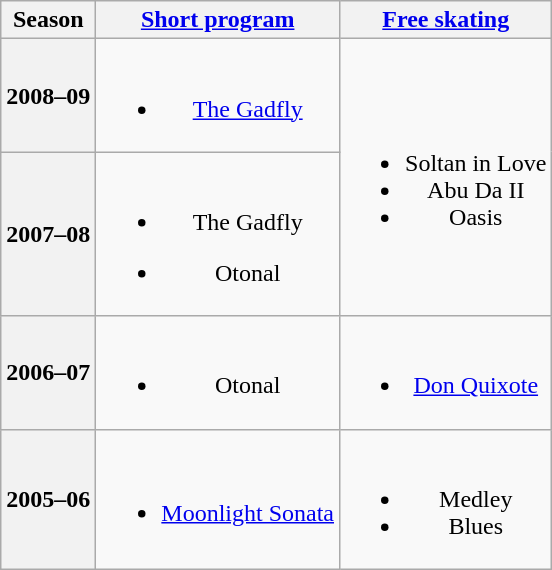<table class=wikitable style=text-align:center>
<tr>
<th>Season</th>
<th><a href='#'>Short program</a></th>
<th><a href='#'>Free skating</a></th>
</tr>
<tr>
<th>2008–09 <br> </th>
<td><br><ul><li><a href='#'>The Gadfly</a> <br></li></ul></td>
<td rowspan=2><br><ul><li>Soltan in Love</li><li>Abu Da II</li><li>Oasis</li></ul></td>
</tr>
<tr>
<th>2007–08 <br> </th>
<td><br><ul><li>The Gadfly <br></li></ul><ul><li>Otonal <br></li></ul></td>
</tr>
<tr>
<th>2006–07 <br> </th>
<td><br><ul><li>Otonal <br></li></ul></td>
<td><br><ul><li><a href='#'>Don Quixote</a> <br></li></ul></td>
</tr>
<tr>
<th>2005–06 <br> </th>
<td><br><ul><li><a href='#'>Moonlight Sonata</a> <br></li></ul></td>
<td><br><ul><li>Medley <br></li><li>Blues</li></ul></td>
</tr>
</table>
